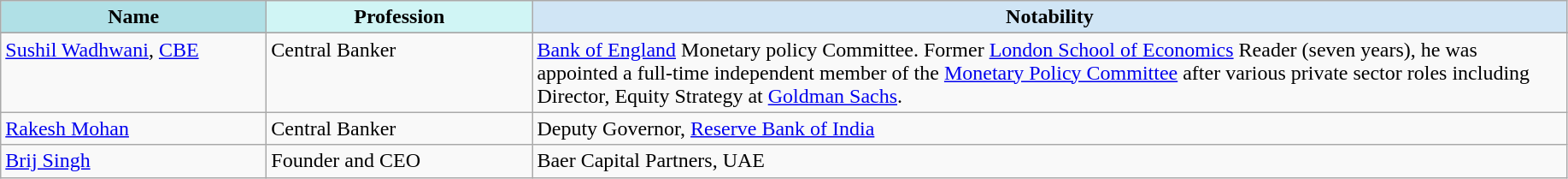<table class="wikitable" style="sortable">
<tr>
<th style="background:#b0e0e6" width="200px">Name</th>
<th style="background:#d0f5f5" width="200px">Profession</th>
<th style="background:#d0e5f5" width="800px">Notability</th>
</tr>
<tr valign="top">
</tr>
<tr valign="top">
<td><a href='#'>Sushil Wadhwani</a>, <a href='#'>CBE</a></td>
<td>Central Banker</td>
<td><a href='#'>Bank of England</a> Monetary policy Committee. Former <a href='#'>London School of Economics</a> Reader (seven years), he was appointed a full-time independent member of the <a href='#'>Monetary Policy Committee</a> after various private sector roles including Director, Equity Strategy at <a href='#'>Goldman Sachs</a>.</td>
</tr>
<tr valign="top">
<td><a href='#'>Rakesh Mohan</a></td>
<td>Central Banker</td>
<td>Deputy Governor, <a href='#'>Reserve Bank of India</a></td>
</tr>
<tr valign="top">
<td><a href='#'>Brij Singh</a></td>
<td>Founder and CEO</td>
<td>Baer Capital Partners, UAE </td>
</tr>
</table>
